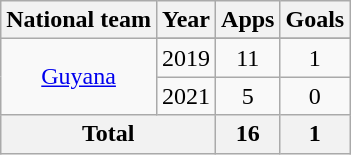<table class=wikitable style="text-align: center;">
<tr>
<th>National team</th>
<th>Year</th>
<th>Apps</th>
<th>Goals</th>
</tr>
<tr>
<td rowspan=3><a href='#'>Guyana</a></td>
</tr>
<tr>
<td>2019</td>
<td>11</td>
<td>1</td>
</tr>
<tr>
<td>2021</td>
<td>5</td>
<td>0</td>
</tr>
<tr>
<th colspan=2>Total</th>
<th>16</th>
<th>1</th>
</tr>
</table>
